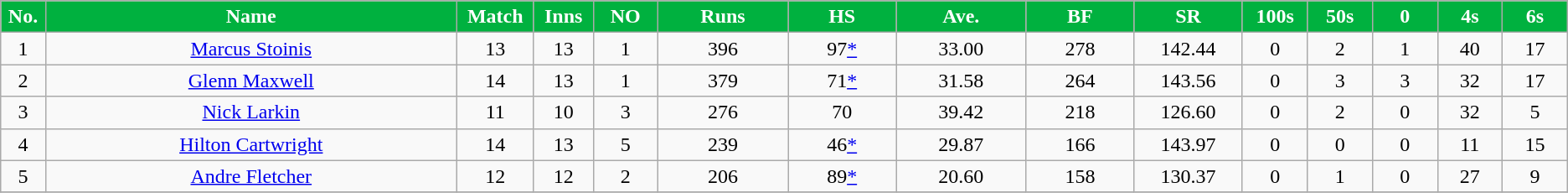<table class="wikitable sortable" style="text-align: center;">
<tr>
<th style="width:1%;background:#00B13F; color:white;">No.</th>
<th style="width:19%;background:#00B13F; color:white;">Name</th>
<th style="width:2%;background:#00B13F; color:white;">Match</th>
<th style="width:2%;background:#00B13F; color:white;">Inns</th>
<th style="width:3%;background:#00B13F; color:white;">NO</th>
<th style="width:6%;background:#00B13F; color:white;">Runs</th>
<th style="width:5%;background:#00B13F; color:white;">HS</th>
<th style="width:6%;background:#00B13F; color:white;">Ave.</th>
<th style="width:5%;background:#00B13F; color:white;">BF</th>
<th style="width:5%;background:#00B13F; color:white;">SR</th>
<th style="width:3%;background:#00B13F; color:white;">100s</th>
<th style="width:3%;background:#00B13F; color:white;">50s</th>
<th style="width:3%;background:#00B13F; color:white;">0</th>
<th style="width:3%;background:#00B13F; color:white;">4s</th>
<th style="width:3%;background:#00B13F; color:white;">6s</th>
</tr>
<tr>
<td>1</td>
<td><a href='#'>Marcus Stoinis</a></td>
<td>13</td>
<td>13</td>
<td>1</td>
<td>396</td>
<td>97<a href='#'>*</a></td>
<td>33.00</td>
<td>278</td>
<td>142.44</td>
<td>0</td>
<td>2</td>
<td>1</td>
<td>40</td>
<td>17</td>
</tr>
<tr>
<td>2</td>
<td><a href='#'>Glenn Maxwell</a></td>
<td>14</td>
<td>13</td>
<td>1</td>
<td>379</td>
<td>71<a href='#'>*</a></td>
<td>31.58</td>
<td>264</td>
<td>143.56</td>
<td>0</td>
<td>3</td>
<td>3</td>
<td>32</td>
<td>17</td>
</tr>
<tr>
<td>3</td>
<td><a href='#'>Nick Larkin</a></td>
<td>11</td>
<td>10</td>
<td>3</td>
<td>276</td>
<td>70</td>
<td>39.42</td>
<td>218</td>
<td>126.60</td>
<td>0</td>
<td>2</td>
<td>0</td>
<td>32</td>
<td>5</td>
</tr>
<tr>
<td>4</td>
<td><a href='#'>Hilton Cartwright</a></td>
<td>14</td>
<td>13</td>
<td>5</td>
<td>239</td>
<td>46<a href='#'>*</a></td>
<td>29.87</td>
<td>166</td>
<td>143.97</td>
<td>0</td>
<td>0</td>
<td>0</td>
<td>11</td>
<td>15</td>
</tr>
<tr>
<td>5</td>
<td><a href='#'>Andre Fletcher</a></td>
<td>12</td>
<td>12</td>
<td>2</td>
<td>206</td>
<td>89<a href='#'>*</a></td>
<td>20.60</td>
<td>158</td>
<td>130.37</td>
<td>0</td>
<td>1</td>
<td>0</td>
<td>27</td>
<td>9</td>
</tr>
<tr>
</tr>
</table>
